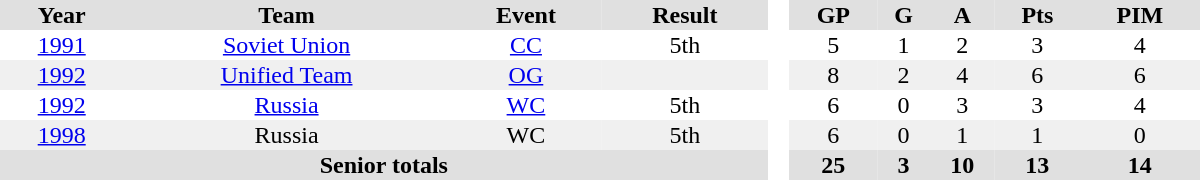<table border="0" cellpadding="1" cellspacing="0" style="text-align:center; width:50em">
<tr ALIGN="center" bgcolor="#e0e0e0">
<th>Year</th>
<th>Team</th>
<th>Event</th>
<th>Result</th>
<th ALIGN="center" rowspan="99" bgcolor="#ffffff"> </th>
<th>GP</th>
<th>G</th>
<th>A</th>
<th>Pts</th>
<th>PIM</th>
</tr>
<tr>
<td><a href='#'>1991</a></td>
<td><a href='#'>Soviet Union</a></td>
<td><a href='#'>CC</a></td>
<td>5th</td>
<td>5</td>
<td>1</td>
<td>2</td>
<td>3</td>
<td>4</td>
</tr>
<tr bgcolor="#f0f0f0">
<td><a href='#'>1992</a></td>
<td><a href='#'>Unified Team</a></td>
<td><a href='#'>OG</a></td>
<td></td>
<td>8</td>
<td>2</td>
<td>4</td>
<td>6</td>
<td>6</td>
</tr>
<tr>
<td><a href='#'>1992</a></td>
<td><a href='#'>Russia</a></td>
<td><a href='#'>WC</a></td>
<td>5th</td>
<td>6</td>
<td>0</td>
<td>3</td>
<td>3</td>
<td>4</td>
</tr>
<tr bgcolor="#f0f0f0">
<td><a href='#'>1998</a></td>
<td>Russia</td>
<td>WC</td>
<td>5th</td>
<td>6</td>
<td>0</td>
<td>1</td>
<td>1</td>
<td>0</td>
</tr>
<tr bgcolor="#e0e0e0">
<th colspan=4>Senior totals</th>
<th>25</th>
<th>3</th>
<th>10</th>
<th>13</th>
<th>14</th>
</tr>
</table>
